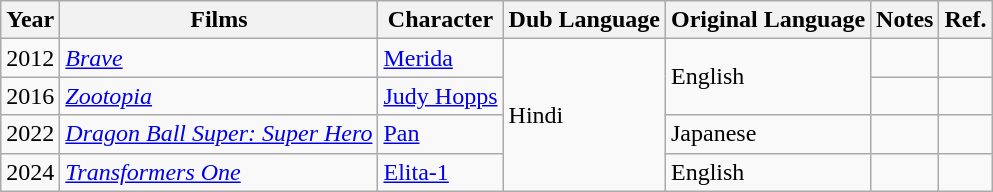<table class="wikitable">
<tr>
<th>Year</th>
<th>Films</th>
<th>Character</th>
<th>Dub Language</th>
<th>Original Language</th>
<th>Notes</th>
<th>Ref.</th>
</tr>
<tr>
<td>2012</td>
<td><em><a href='#'>Brave</a></em></td>
<td><a href='#'>Merida</a></td>
<td rowspan="4">Hindi</td>
<td rowspan="2">English</td>
<td></td>
<td></td>
</tr>
<tr>
<td>2016</td>
<td><em><a href='#'>Zootopia</a></em></td>
<td><a href='#'>Judy Hopps</a></td>
<td></td>
<td></td>
</tr>
<tr>
<td>2022</td>
<td><em><a href='#'>Dragon Ball Super: Super Hero</a></em></td>
<td><a href='#'>Pan</a></td>
<td>Japanese</td>
<td></td>
<td></td>
</tr>
<tr>
<td>2024</td>
<td><em><a href='#'>Transformers One</a></em></td>
<td><a href='#'>Elita-1</a></td>
<td>English</td>
<td></td>
<td></td>
</tr>
</table>
